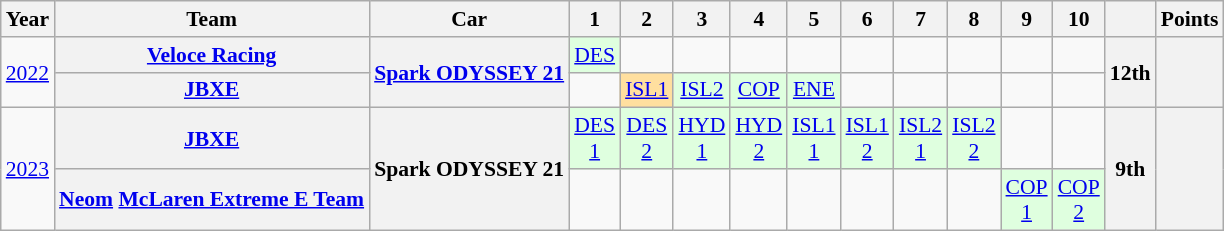<table class="wikitable" style="text-align:center; font-size:90%">
<tr>
<th>Year</th>
<th>Team</th>
<th>Car</th>
<th>1</th>
<th>2</th>
<th>3</th>
<th>4</th>
<th>5</th>
<th>6</th>
<th>7</th>
<th>8</th>
<th>9</th>
<th>10</th>
<th></th>
<th>Points</th>
</tr>
<tr>
<td rowspan="2"><a href='#'>2022</a></td>
<th><a href='#'>Veloce Racing</a></th>
<th rowspan="2"><a href='#'>Spark ODYSSEY 21</a></th>
<td style="background:#DFFFDF;"><a href='#'>DES</a><br></td>
<td></td>
<td></td>
<td></td>
<td></td>
<td></td>
<td></td>
<td></td>
<td></td>
<td></td>
<th rowspan="2">12th</th>
<th rowspan="2"></th>
</tr>
<tr>
<th><a href='#'>JBXE</a></th>
<td></td>
<td style="background:#FFDF9F;"><a href='#'>ISL1</a><br></td>
<td style="background:#DFFFDF;"><a href='#'>ISL2</a><br></td>
<td style="background:#DFFFDF;"><a href='#'>COP</a><br></td>
<td style="background:#DFFFDF;"><a href='#'>ENE</a><br></td>
<td></td>
<td></td>
<td></td>
<td></td>
<td></td>
</tr>
<tr>
<td rowspan="2"><a href='#'>2023</a></td>
<th><a href='#'>JBXE</a></th>
<th rowspan="2">Spark ODYSSEY 21</th>
<td style="background:#DFFFDF;"><a href='#'>DES<br>1</a><br></td>
<td style="background:#DFFFDF;"><a href='#'>DES<br>2</a><br></td>
<td style="background:#DFFFDF;"><a href='#'>HYD<br>1</a><br></td>
<td style="background:#DFFFDF;"><a href='#'>HYD<br>2</a><br></td>
<td style="background:#DFFFDF;"><a href='#'>ISL1<br>1</a><br></td>
<td style="background:#DFFFDF;"><a href='#'>ISL1<br>2</a><br></td>
<td style="background:#DFFFDF;"><a href='#'>ISL2<br>1</a><br></td>
<td style="background:#DFFFDF;"><a href='#'>ISL2<br>2</a><br></td>
<td></td>
<td></td>
<th rowspan="2">9th</th>
<th rowspan="2"></th>
</tr>
<tr>
<th><a href='#'>Neom</a> <a href='#'>McLaren Extreme E Team</a></th>
<td></td>
<td></td>
<td></td>
<td></td>
<td></td>
<td></td>
<td></td>
<td></td>
<td style="background:#DFFFDF;"><a href='#'>COP<br>1</a><br></td>
<td style="background:#DFFFDF;"><a href='#'>COP<br>2</a><br></td>
</tr>
</table>
